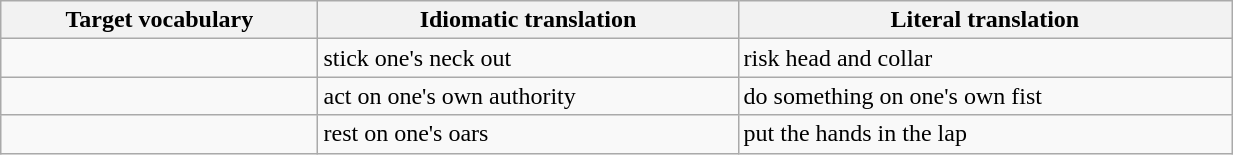<table class="wikitable" style="text-align:left; width:65%">
<tr>
<th scope="col">Target vocabulary</th>
<th scope="col">Idiomatic translation</th>
<th scope="col">Literal translation</th>
</tr>
<tr>
<td></td>
<td>stick one's neck out</td>
<td>risk head and collar</td>
</tr>
<tr>
<td></td>
<td>act on one's own authority</td>
<td>do something on one's own fist</td>
</tr>
<tr>
<td></td>
<td>rest on one's oars</td>
<td>put the hands in the lap</td>
</tr>
</table>
